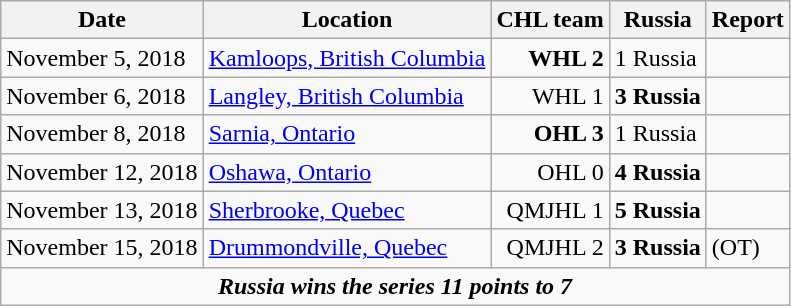<table class="wikitable">
<tr>
<th>Date</th>
<th>Location</th>
<th>CHL team</th>
<th>Russia</th>
<th>Report</th>
</tr>
<tr>
<td>November 5, 2018</td>
<td><a href='#'>Kamloops, British Columbia</a></td>
<td align="right"><strong>WHL 2</strong></td>
<td>1 Russia</td>
<td></td>
</tr>
<tr>
<td>November 6, 2018</td>
<td><a href='#'>Langley, British Columbia</a></td>
<td align="right">WHL 1</td>
<td><strong>3 Russia</strong></td>
<td></td>
</tr>
<tr>
<td>November 8, 2018</td>
<td><a href='#'>Sarnia, Ontario</a></td>
<td align="right"><strong>OHL 3</strong></td>
<td>1 Russia</td>
<td></td>
</tr>
<tr>
<td>November 12, 2018</td>
<td><a href='#'>Oshawa, Ontario</a></td>
<td align="right">OHL 0</td>
<td><strong>4 Russia</strong></td>
<td></td>
</tr>
<tr>
<td>November 13, 2018</td>
<td><a href='#'>Sherbrooke, Quebec</a></td>
<td align="right">QMJHL 1</td>
<td><strong>5 Russia</strong></td>
<td></td>
</tr>
<tr>
<td>November 15, 2018</td>
<td><a href='#'>Drummondville, Quebec</a></td>
<td align="right">QMJHL 2</td>
<td><strong>3 Russia</strong></td>
<td>(OT)</td>
</tr>
<tr align="center">
<td colspan="5"><strong><em>Russia wins the series 11 points to 7</em></strong></td>
</tr>
</table>
